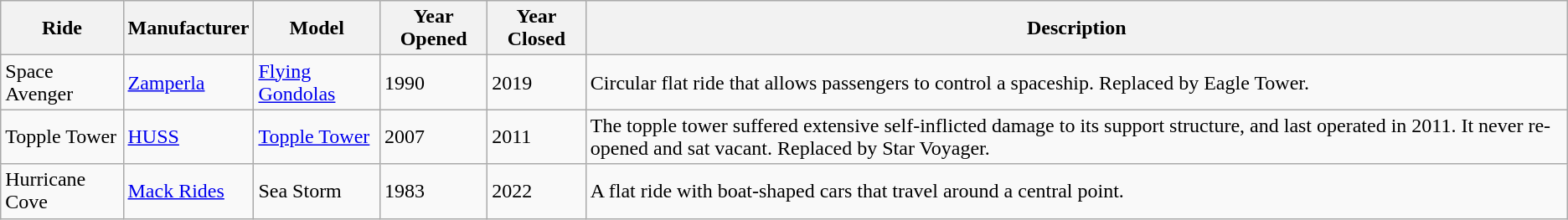<table class="wikitable sortable">
<tr>
<th>Ride</th>
<th>Manufacturer</th>
<th>Model</th>
<th>Year Opened</th>
<th>Year Closed</th>
<th>Description</th>
</tr>
<tr>
<td>Space Avenger</td>
<td><a href='#'>Zamperla</a></td>
<td><a href='#'>Flying Gondolas</a></td>
<td>1990</td>
<td>2019</td>
<td>Circular flat ride that allows passengers to control a spaceship. Replaced by Eagle Tower.</td>
</tr>
<tr>
<td>Topple Tower</td>
<td><a href='#'>HUSS</a></td>
<td><a href='#'>Topple Tower</a></td>
<td>2007</td>
<td>2011</td>
<td>The topple tower suffered extensive self-inflicted damage to its support structure, and last operated in 2011. It never re-opened and sat vacant. Replaced by Star Voyager.</td>
</tr>
<tr>
<td>Hurricane Cove</td>
<td><a href='#'>Mack Rides</a></td>
<td>Sea Storm</td>
<td>1983</td>
<td>2022</td>
<td>A flat ride with boat-shaped cars that travel around a central point.</td>
</tr>
</table>
